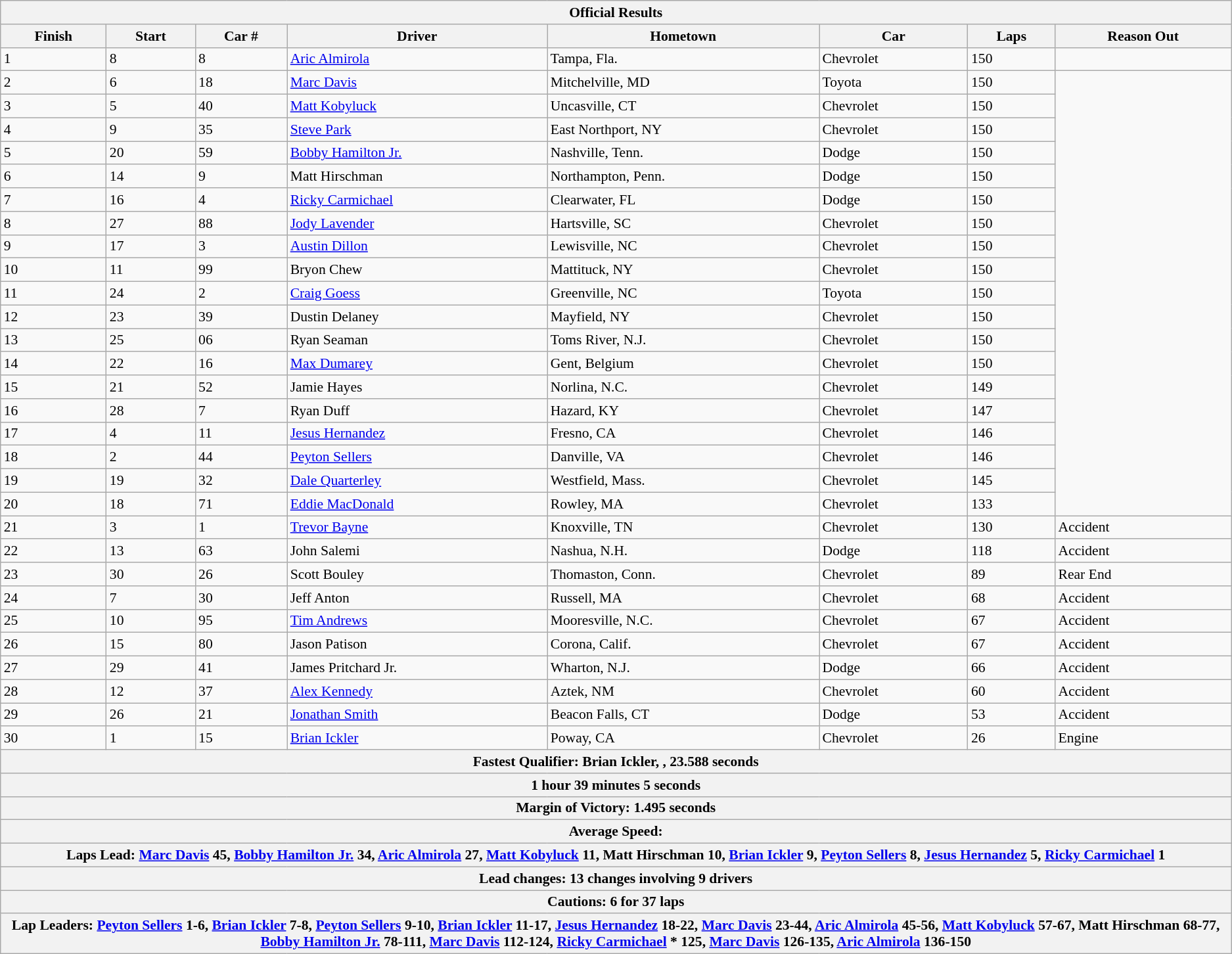<table class="wikitable" style="font-size: 90%;">
<tr>
<th colspan=9>Official Results</th>
</tr>
<tr>
<th>Finish</th>
<th>Start</th>
<th>Car #</th>
<th>Driver</th>
<th>Hometown</th>
<th>Car</th>
<th>Laps</th>
<th>Reason Out</th>
</tr>
<tr>
<td>1</td>
<td>8</td>
<td>8</td>
<td><a href='#'>Aric Almirola</a></td>
<td>Tampa, Fla.</td>
<td>Chevrolet</td>
<td>150</td>
<td></td>
</tr>
<tr>
<td>2</td>
<td>6</td>
<td>18</td>
<td><a href='#'>Marc Davis</a></td>
<td>Mitchelville, MD</td>
<td>Toyota</td>
<td>150</td>
</tr>
<tr>
<td>3</td>
<td>5</td>
<td>40</td>
<td><a href='#'>Matt Kobyluck</a></td>
<td>Uncasville, CT</td>
<td>Chevrolet</td>
<td>150</td>
</tr>
<tr>
<td>4</td>
<td>9</td>
<td>35</td>
<td><a href='#'>Steve Park</a></td>
<td>East Northport, NY</td>
<td>Chevrolet</td>
<td>150</td>
</tr>
<tr>
<td>5</td>
<td>20</td>
<td>59</td>
<td><a href='#'>Bobby Hamilton Jr.</a></td>
<td>Nashville, Tenn.</td>
<td>Dodge</td>
<td>150</td>
</tr>
<tr>
<td>6</td>
<td>14</td>
<td>9</td>
<td>Matt Hirschman</td>
<td>Northampton, Penn.</td>
<td>Dodge</td>
<td>150</td>
</tr>
<tr>
<td>7</td>
<td>16</td>
<td>4</td>
<td><a href='#'>Ricky Carmichael</a></td>
<td>Clearwater, FL</td>
<td>Dodge</td>
<td>150</td>
</tr>
<tr>
<td>8</td>
<td>27</td>
<td>88</td>
<td><a href='#'>Jody Lavender</a></td>
<td>Hartsville, SC</td>
<td>Chevrolet</td>
<td>150</td>
</tr>
<tr>
<td>9</td>
<td>17</td>
<td>3</td>
<td><a href='#'>Austin Dillon</a></td>
<td>Lewisville, NC</td>
<td>Chevrolet</td>
<td>150</td>
</tr>
<tr>
<td>10</td>
<td>11</td>
<td>99</td>
<td>Bryon Chew</td>
<td>Mattituck, NY</td>
<td>Chevrolet</td>
<td>150</td>
</tr>
<tr>
<td>11</td>
<td>24</td>
<td>2</td>
<td><a href='#'>Craig Goess</a></td>
<td>Greenville, NC</td>
<td>Toyota</td>
<td>150</td>
</tr>
<tr>
<td>12</td>
<td>23</td>
<td>39</td>
<td>Dustin Delaney</td>
<td>Mayfield, NY</td>
<td>Chevrolet</td>
<td>150</td>
</tr>
<tr>
<td>13</td>
<td>25</td>
<td>06</td>
<td>Ryan Seaman</td>
<td>Toms River, N.J.</td>
<td>Chevrolet</td>
<td>150</td>
</tr>
<tr>
<td>14</td>
<td>22</td>
<td>16</td>
<td><a href='#'>Max Dumarey</a></td>
<td>Gent, Belgium</td>
<td>Chevrolet</td>
<td>150</td>
</tr>
<tr>
<td>15</td>
<td>21</td>
<td>52</td>
<td>Jamie Hayes</td>
<td>Norlina, N.C.</td>
<td>Chevrolet</td>
<td>149</td>
</tr>
<tr>
<td>16</td>
<td>28</td>
<td>7</td>
<td>Ryan Duff</td>
<td>Hazard, KY</td>
<td>Chevrolet</td>
<td>147</td>
</tr>
<tr>
<td>17</td>
<td>4</td>
<td>11</td>
<td><a href='#'>Jesus Hernandez</a></td>
<td>Fresno, CA</td>
<td>Chevrolet</td>
<td>146</td>
</tr>
<tr>
<td>18</td>
<td>2</td>
<td>44</td>
<td><a href='#'>Peyton Sellers</a></td>
<td>Danville, VA</td>
<td>Chevrolet</td>
<td>146</td>
</tr>
<tr>
<td>19</td>
<td>19</td>
<td>32</td>
<td><a href='#'>Dale Quarterley</a></td>
<td>Westfield, Mass.</td>
<td>Chevrolet</td>
<td>145</td>
</tr>
<tr>
<td>20</td>
<td>18</td>
<td>71</td>
<td><a href='#'>Eddie MacDonald</a></td>
<td>Rowley, MA</td>
<td>Chevrolet</td>
<td>133</td>
</tr>
<tr>
<td>21</td>
<td>3</td>
<td>1</td>
<td><a href='#'>Trevor Bayne</a></td>
<td>Knoxville, TN</td>
<td>Chevrolet</td>
<td>130</td>
<td>Accident</td>
</tr>
<tr>
<td>22</td>
<td>13</td>
<td>63</td>
<td>John Salemi</td>
<td>Nashua, N.H.</td>
<td>Dodge</td>
<td>118</td>
<td>Accident</td>
</tr>
<tr>
<td>23</td>
<td>30</td>
<td>26</td>
<td>Scott Bouley</td>
<td>Thomaston, Conn.</td>
<td>Chevrolet</td>
<td>89</td>
<td>Rear End</td>
</tr>
<tr>
<td>24</td>
<td>7</td>
<td>30</td>
<td>Jeff Anton</td>
<td>Russell, MA</td>
<td>Chevrolet</td>
<td>68</td>
<td>Accident</td>
</tr>
<tr>
<td>25</td>
<td>10</td>
<td>95</td>
<td><a href='#'>Tim Andrews</a></td>
<td>Mooresville, N.C.</td>
<td>Chevrolet</td>
<td>67</td>
<td>Accident</td>
</tr>
<tr>
<td>26</td>
<td>15</td>
<td>80</td>
<td>Jason Patison</td>
<td>Corona, Calif.</td>
<td>Chevrolet</td>
<td>67</td>
<td>Accident</td>
</tr>
<tr>
<td>27</td>
<td>29</td>
<td>41</td>
<td>James Pritchard Jr.</td>
<td>Wharton, N.J.</td>
<td>Dodge</td>
<td>66</td>
<td>Accident</td>
</tr>
<tr>
<td>28</td>
<td>12</td>
<td>37</td>
<td><a href='#'>Alex Kennedy</a></td>
<td>Aztek, NM</td>
<td>Chevrolet</td>
<td>60</td>
<td>Accident</td>
</tr>
<tr>
<td>29</td>
<td>26</td>
<td>21</td>
<td><a href='#'>Jonathan Smith</a></td>
<td>Beacon Falls, CT</td>
<td>Dodge</td>
<td>53</td>
<td>Accident</td>
</tr>
<tr>
<td>30</td>
<td>1</td>
<td>15</td>
<td><a href='#'>Brian Ickler</a></td>
<td>Poway, CA</td>
<td>Chevrolet</td>
<td>26</td>
<td>Engine</td>
</tr>
<tr>
<th colspan=9>Fastest Qualifier: Brian Ickler, , 23.588 seconds</th>
</tr>
<tr>
<th colspan=9>1 hour 39 minutes 5 seconds</th>
</tr>
<tr>
<th colspan=9>Margin of Victory: 1.495 seconds</th>
</tr>
<tr>
<th colspan=9>Average Speed: </th>
</tr>
<tr>
<th colspan=9>Laps Lead: <a href='#'>Marc Davis</a> 45, <a href='#'>Bobby Hamilton Jr.</a> 34, <a href='#'>Aric Almirola</a> 27, <a href='#'>Matt Kobyluck</a> 11, Matt Hirschman 10, <a href='#'>Brian Ickler</a> 9, <a href='#'>Peyton Sellers</a> 8, <a href='#'>Jesus Hernandez</a> 5, <a href='#'>Ricky Carmichael</a> 1</th>
</tr>
<tr>
<th colspan=9>Lead changes: 13 changes involving 9  drivers</th>
</tr>
<tr>
<th colspan=9>Cautions: 6 for 37 laps</th>
</tr>
<tr>
<th colspan=9>Lap Leaders: <a href='#'>Peyton Sellers</a> 1-6, <a href='#'>Brian Ickler</a> 7-8, <a href='#'>Peyton Sellers</a> 9-10, <a href='#'>Brian Ickler</a> 11-17, <a href='#'>Jesus Hernandez</a> 18-22, <a href='#'>Marc Davis</a> 23-44, <a href='#'>Aric Almirola</a> 45-56, <a href='#'>Matt Kobyluck</a> 57-67, Matt Hirschman 68-77, <a href='#'>Bobby Hamilton Jr.</a> 78-111, <a href='#'>Marc Davis</a> 112-124, <a href='#'>Ricky Carmichael</a> * 125, <a href='#'>Marc Davis</a> 126-135, <a href='#'>Aric Almirola</a> 136-150</th>
</tr>
</table>
